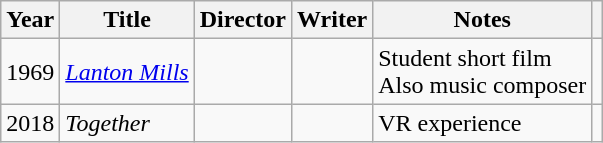<table class="wikitable">
<tr>
<th>Year</th>
<th>Title</th>
<th>Director</th>
<th>Writer</th>
<th>Notes</th>
<th></th>
</tr>
<tr>
<td>1969</td>
<td><em><a href='#'>Lanton Mills</a></em></td>
<td></td>
<td></td>
<td>Student short film<br>Also music composer</td>
<td></td>
</tr>
<tr>
<td>2018</td>
<td><em>Together</em></td>
<td></td>
<td></td>
<td>VR experience</td>
<td></td>
</tr>
</table>
